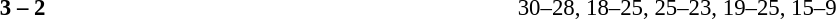<table width=100% cellspacing=1>
<tr>
<th width=20%></th>
<th width=12%></th>
<th width=20%></th>
<th width=33%></th>
<td></td>
</tr>
<tr style=font-size:95%>
<td align=right><strong></strong></td>
<td align=center><strong>3 – 2</strong></td>
<td></td>
<td>30–28, 18–25, 25–23, 19–25, 15–9</td>
</tr>
</table>
